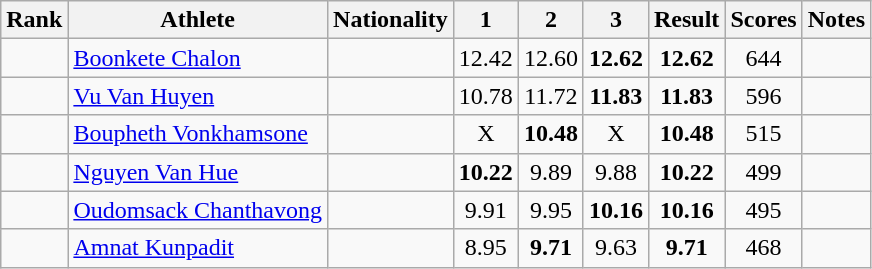<table class="wikitable sortable" style="text-align:center">
<tr>
<th>Rank</th>
<th>Athlete</th>
<th>Nationality</th>
<th>1</th>
<th>2</th>
<th>3</th>
<th>Result</th>
<th>Scores</th>
<th>Notes</th>
</tr>
<tr>
<td></td>
<td align=left><a href='#'>Boonkete Chalon</a></td>
<td align=left></td>
<td>12.42</td>
<td>12.60</td>
<td><strong>12.62</strong></td>
<td><strong>12.62</strong></td>
<td>644</td>
<td></td>
</tr>
<tr>
<td></td>
<td align=left><a href='#'>Vu Van Huyen</a></td>
<td align=left></td>
<td>10.78</td>
<td>11.72</td>
<td><strong>11.83</strong></td>
<td><strong>11.83</strong></td>
<td>596</td>
<td></td>
</tr>
<tr>
<td></td>
<td align=left><a href='#'>Boupheth Vonkhamsone</a></td>
<td align=left></td>
<td>X</td>
<td><strong>10.48</strong></td>
<td>X</td>
<td><strong>10.48</strong></td>
<td>515</td>
<td></td>
</tr>
<tr>
<td></td>
<td align=left><a href='#'>Nguyen Van Hue</a></td>
<td align=left></td>
<td><strong>10.22</strong></td>
<td>9.89</td>
<td>9.88</td>
<td><strong>10.22</strong></td>
<td>499</td>
<td></td>
</tr>
<tr>
<td></td>
<td align=left><a href='#'>Oudomsack Chanthavong</a></td>
<td align=left></td>
<td>9.91</td>
<td>9.95</td>
<td><strong>10.16</strong></td>
<td><strong>10.16</strong></td>
<td>495</td>
<td></td>
</tr>
<tr>
<td></td>
<td align=left><a href='#'>Amnat Kunpadit</a></td>
<td align=left></td>
<td>8.95</td>
<td><strong>9.71</strong></td>
<td>9.63</td>
<td><strong>9.71</strong></td>
<td>468</td>
<td></td>
</tr>
</table>
